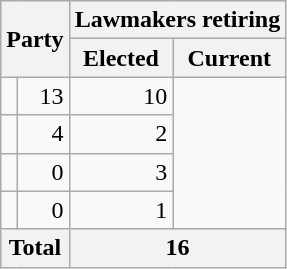<table class=wikitable style="text-align:right">
<tr>
<th colspan="2" rowspan="2">Party</th>
<th colspan="2">Lawmakers retiring</th>
</tr>
<tr>
<th>Elected</th>
<th>Current</th>
</tr>
<tr>
<td></td>
<td>13</td>
<td>10</td>
</tr>
<tr>
<td></td>
<td>4</td>
<td>2</td>
</tr>
<tr>
<td></td>
<td>0</td>
<td>3</td>
</tr>
<tr>
<td></td>
<td>0</td>
<td>1</td>
</tr>
<tr>
<th colspan="2">Total</th>
<th colspan="2">16</th>
</tr>
</table>
